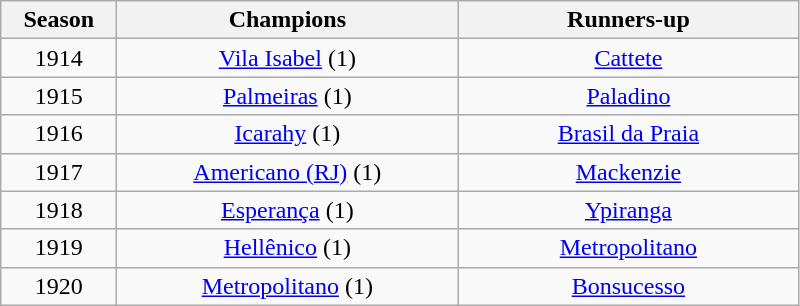<table class="wikitable" style="text-align:center; margin-left:1em;">
<tr>
<th style="width:70px">Season</th>
<th style="width:220px">Champions</th>
<th style="width:220px">Runners-up</th>
</tr>
<tr>
<td>1914</td>
<td><a href='#'>Vila Isabel</a> (1)</td>
<td><a href='#'>Cattete</a></td>
</tr>
<tr>
<td>1915</td>
<td><a href='#'>Palmeiras</a> (1)</td>
<td><a href='#'>Paladino</a></td>
</tr>
<tr>
<td>1916</td>
<td><a href='#'>Icarahy</a> (1)</td>
<td><a href='#'>Brasil da Praia</a></td>
</tr>
<tr>
<td>1917</td>
<td><a href='#'>Americano (RJ)</a> (1)</td>
<td><a href='#'>Mackenzie</a></td>
</tr>
<tr>
<td>1918</td>
<td><a href='#'>Esperança</a> (1)</td>
<td><a href='#'>Ypiranga</a></td>
</tr>
<tr>
<td>1919</td>
<td><a href='#'>Hellênico</a> (1)</td>
<td><a href='#'>Metropolitano</a></td>
</tr>
<tr>
<td>1920</td>
<td><a href='#'>Metropolitano</a> (1)</td>
<td><a href='#'>Bonsucesso</a></td>
</tr>
</table>
